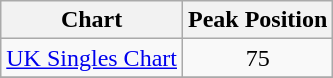<table class="wikitable">
<tr>
<th align="left">Chart</th>
<th align="left">Peak Position</th>
</tr>
<tr>
<td align="left"><a href='#'>UK Singles Chart</a></td>
<td align="center">75</td>
</tr>
<tr>
</tr>
</table>
